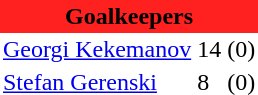<table class="toccolours" border="0" cellpadding="2" cellspacing="0" align="left" style="margin:0.5em;">
<tr>
<th colspan="4" align="center" bgcolor="#FF2020"><span>Goalkeepers</span></th>
</tr>
<tr>
<td> <a href='#'>Georgi Kekemanov</a></td>
<td>14</td>
<td>(0)</td>
</tr>
<tr>
<td> <a href='#'>Stefan Gerenski</a></td>
<td>8</td>
<td>(0)</td>
</tr>
<tr>
</tr>
</table>
